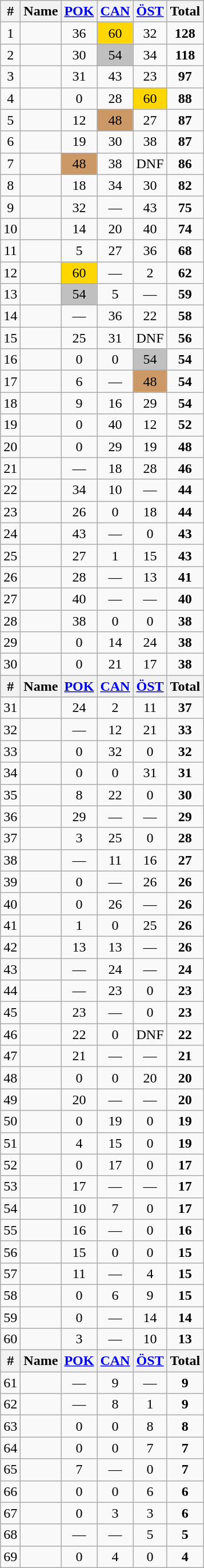<table class="wikitable sortable" style="text-align:center;">
<tr>
<th>#</th>
<th>Name</th>
<th><a href='#'>POK</a></th>
<th><a href='#'>CAN</a></th>
<th><a href='#'>ÖST</a></th>
<th><strong>Total</strong> </th>
</tr>
<tr>
<td>1</td>
<td align="left"></td>
<td>36</td>
<td bgcolor="gold">60</td>
<td>32</td>
<td><strong>128</strong></td>
</tr>
<tr>
<td>2</td>
<td align="left"></td>
<td>30</td>
<td bgcolor="silver">54</td>
<td>34</td>
<td><strong>118</strong></td>
</tr>
<tr>
<td>3</td>
<td align="left"></td>
<td>31</td>
<td>43</td>
<td>23</td>
<td><strong>97</strong></td>
</tr>
<tr>
<td>4</td>
<td align="left"></td>
<td>0</td>
<td>28</td>
<td bgcolor="gold">60</td>
<td><strong>88</strong></td>
</tr>
<tr>
<td>5</td>
<td align="left"></td>
<td>12</td>
<td bgcolor="CC9966">48</td>
<td>27</td>
<td><strong>87</strong></td>
</tr>
<tr>
<td>6</td>
<td align="left"></td>
<td>19</td>
<td>30</td>
<td>38</td>
<td><strong>87</strong></td>
</tr>
<tr>
<td>7</td>
<td align="left"></td>
<td bgcolor="CC9966">48</td>
<td>38</td>
<td>DNF</td>
<td><strong>86</strong></td>
</tr>
<tr>
<td>8</td>
<td align="left"></td>
<td>18</td>
<td>34</td>
<td>30</td>
<td><strong>82</strong></td>
</tr>
<tr>
<td>9</td>
<td align="left"></td>
<td>32</td>
<td>—</td>
<td>43</td>
<td><strong>75</strong></td>
</tr>
<tr>
<td>10</td>
<td align="left"></td>
<td>14</td>
<td>20</td>
<td>40</td>
<td><strong>74</strong></td>
</tr>
<tr>
<td>11</td>
<td align="left"></td>
<td>5</td>
<td>27</td>
<td>36</td>
<td><strong>68</strong></td>
</tr>
<tr>
<td>12</td>
<td align="left"></td>
<td bgcolor="gold">60</td>
<td>—</td>
<td>2</td>
<td><strong>62</strong></td>
</tr>
<tr>
<td>13</td>
<td align="left"></td>
<td bgcolor="silver">54</td>
<td>5</td>
<td>—</td>
<td><strong>59</strong></td>
</tr>
<tr>
<td>14</td>
<td align="left"></td>
<td>—</td>
<td>36</td>
<td>22</td>
<td><strong>58</strong></td>
</tr>
<tr>
<td>15</td>
<td align="left"></td>
<td>25</td>
<td>31</td>
<td>DNF</td>
<td><strong>56</strong></td>
</tr>
<tr>
<td>16</td>
<td align="left"></td>
<td>0</td>
<td>0</td>
<td bgcolor="silver">54</td>
<td><strong>54</strong></td>
</tr>
<tr>
<td>17</td>
<td align="left"></td>
<td>6</td>
<td>—</td>
<td bgcolor="CC9966">48</td>
<td><strong>54</strong></td>
</tr>
<tr>
<td>18</td>
<td align="left"></td>
<td>9</td>
<td>16</td>
<td>29</td>
<td><strong>54</strong></td>
</tr>
<tr>
<td>19</td>
<td align="left"></td>
<td>0</td>
<td>40</td>
<td>12</td>
<td><strong>52</strong></td>
</tr>
<tr>
<td>20</td>
<td align="left"></td>
<td>0</td>
<td>29</td>
<td>19</td>
<td><strong>48</strong></td>
</tr>
<tr>
<td>21</td>
<td align="left"></td>
<td>—</td>
<td>18</td>
<td>28</td>
<td><strong>46</strong></td>
</tr>
<tr>
<td>22</td>
<td align="left"></td>
<td>34</td>
<td>10</td>
<td>—</td>
<td><strong>44</strong></td>
</tr>
<tr>
<td>23</td>
<td align="left"></td>
<td>26</td>
<td>0</td>
<td>18</td>
<td><strong>44</strong></td>
</tr>
<tr>
<td>24</td>
<td align="left"></td>
<td>43</td>
<td>—</td>
<td>0</td>
<td><strong>43</strong></td>
</tr>
<tr>
<td>25</td>
<td align="left"></td>
<td>27</td>
<td>1</td>
<td>15</td>
<td><strong>43</strong></td>
</tr>
<tr>
<td>26</td>
<td align="left"></td>
<td>28</td>
<td>—</td>
<td>13</td>
<td><strong>41</strong></td>
</tr>
<tr>
<td>27</td>
<td align="left"></td>
<td>40</td>
<td>—</td>
<td>—</td>
<td><strong>40</strong></td>
</tr>
<tr>
<td>28</td>
<td align="left"></td>
<td>38</td>
<td>0</td>
<td>0</td>
<td><strong>38</strong></td>
</tr>
<tr>
<td>29</td>
<td align="left"></td>
<td>0</td>
<td>14</td>
<td>24</td>
<td><strong>38</strong></td>
</tr>
<tr>
<td>30</td>
<td align="left"></td>
<td>0</td>
<td>21</td>
<td>17</td>
<td><strong>38</strong></td>
</tr>
<tr>
<th>#</th>
<th>Name</th>
<th><a href='#'>POK</a></th>
<th><a href='#'>CAN</a></th>
<th><a href='#'>ÖST</a></th>
<th><strong>Total</strong></th>
</tr>
<tr>
<td>31</td>
<td align="left"></td>
<td>24</td>
<td>2</td>
<td>11</td>
<td><strong>37</strong></td>
</tr>
<tr>
<td>32</td>
<td align="left"></td>
<td>—</td>
<td>12</td>
<td>21</td>
<td><strong>33</strong></td>
</tr>
<tr>
<td>33</td>
<td align="left"></td>
<td>0</td>
<td>32</td>
<td>0</td>
<td><strong>32</strong></td>
</tr>
<tr>
<td>34</td>
<td align="left"></td>
<td>0</td>
<td>0</td>
<td>31</td>
<td><strong>31</strong></td>
</tr>
<tr>
<td>35</td>
<td align="left"></td>
<td>8</td>
<td>22</td>
<td>0</td>
<td><strong>30</strong></td>
</tr>
<tr>
<td>36</td>
<td align="left"></td>
<td>29</td>
<td>—</td>
<td>—</td>
<td><strong>29</strong></td>
</tr>
<tr>
<td>37</td>
<td align="left"></td>
<td>3</td>
<td>25</td>
<td>0</td>
<td><strong>28</strong></td>
</tr>
<tr>
<td>38</td>
<td align="left"></td>
<td>—</td>
<td>11</td>
<td>16</td>
<td><strong>27</strong></td>
</tr>
<tr>
<td>39</td>
<td align="left"></td>
<td>0</td>
<td>—</td>
<td>26</td>
<td><strong>26</strong></td>
</tr>
<tr>
<td>40</td>
<td align="left"></td>
<td>0</td>
<td>26</td>
<td>—</td>
<td><strong>26</strong></td>
</tr>
<tr>
<td>41</td>
<td align="left"></td>
<td>1</td>
<td>0</td>
<td>25</td>
<td><strong>26</strong></td>
</tr>
<tr>
<td>42</td>
<td align="left"></td>
<td>13</td>
<td>13</td>
<td>—</td>
<td><strong>26</strong></td>
</tr>
<tr>
<td>43</td>
<td align="left"></td>
<td>—</td>
<td>24</td>
<td>—</td>
<td><strong>24</strong></td>
</tr>
<tr>
<td>44</td>
<td align="left"></td>
<td>—</td>
<td>23</td>
<td>0</td>
<td><strong>23</strong></td>
</tr>
<tr>
<td>45</td>
<td align="left"></td>
<td>23</td>
<td>—</td>
<td>0</td>
<td><strong>23</strong></td>
</tr>
<tr>
<td>46</td>
<td align="left"></td>
<td>22</td>
<td>0</td>
<td>DNF</td>
<td><strong>22</strong></td>
</tr>
<tr>
<td>47</td>
<td align="left"></td>
<td>21</td>
<td>—</td>
<td>—</td>
<td><strong>21</strong></td>
</tr>
<tr>
<td>48</td>
<td align="left"></td>
<td>0</td>
<td>0</td>
<td>20</td>
<td><strong>20</strong></td>
</tr>
<tr>
<td>49</td>
<td align="left"></td>
<td>20</td>
<td>—</td>
<td>—</td>
<td><strong>20</strong></td>
</tr>
<tr>
<td>50</td>
<td align="left"></td>
<td>0</td>
<td>19</td>
<td>0</td>
<td><strong>19</strong></td>
</tr>
<tr>
<td>51</td>
<td align="left"></td>
<td>4</td>
<td>15</td>
<td>0</td>
<td><strong>19</strong></td>
</tr>
<tr>
<td>52</td>
<td align="left"></td>
<td>0</td>
<td>17</td>
<td>0</td>
<td><strong>17</strong></td>
</tr>
<tr>
<td>53</td>
<td align="left"></td>
<td>17</td>
<td>—</td>
<td>—</td>
<td><strong>17</strong></td>
</tr>
<tr>
<td>54</td>
<td align="left"></td>
<td>10</td>
<td>7</td>
<td>0</td>
<td><strong>17</strong></td>
</tr>
<tr>
<td>55</td>
<td align="left"></td>
<td>16</td>
<td>—</td>
<td>0</td>
<td><strong>16</strong></td>
</tr>
<tr>
<td>56</td>
<td align="left"></td>
<td>15</td>
<td>0</td>
<td>0</td>
<td><strong>15</strong></td>
</tr>
<tr>
<td>57</td>
<td align="left"></td>
<td>11</td>
<td>—</td>
<td>4</td>
<td><strong>15</strong></td>
</tr>
<tr>
<td>58</td>
<td align="left"></td>
<td>0</td>
<td>6</td>
<td>9</td>
<td><strong>15</strong></td>
</tr>
<tr>
<td>59</td>
<td align="left"></td>
<td>0</td>
<td>—</td>
<td>14</td>
<td><strong>14</strong></td>
</tr>
<tr>
<td>60</td>
<td align="left"></td>
<td>3</td>
<td>—</td>
<td>10</td>
<td><strong>13</strong></td>
</tr>
<tr>
<th>#</th>
<th>Name</th>
<th><a href='#'>POK</a></th>
<th><a href='#'>CAN</a></th>
<th><a href='#'>ÖST</a></th>
<th><strong>Total</strong></th>
</tr>
<tr>
<td>61</td>
<td align="left"></td>
<td>—</td>
<td>9</td>
<td>—</td>
<td><strong>9</strong></td>
</tr>
<tr>
<td>62</td>
<td align="left"></td>
<td>—</td>
<td>8</td>
<td>1</td>
<td><strong>9</strong></td>
</tr>
<tr>
<td>63</td>
<td align="left"></td>
<td>0</td>
<td>0</td>
<td>8</td>
<td><strong>8</strong></td>
</tr>
<tr>
<td>64</td>
<td align="left"></td>
<td>0</td>
<td>0</td>
<td>7</td>
<td><strong>7</strong></td>
</tr>
<tr>
<td>65</td>
<td align="left"></td>
<td>7</td>
<td>—</td>
<td>0</td>
<td><strong>7</strong></td>
</tr>
<tr>
<td>66</td>
<td align="left"></td>
<td>0</td>
<td>0</td>
<td>6</td>
<td><strong>6</strong></td>
</tr>
<tr>
<td>67</td>
<td align="left"></td>
<td>0</td>
<td>3</td>
<td>3</td>
<td><strong>6</strong></td>
</tr>
<tr>
<td>68</td>
<td align="left"></td>
<td>—</td>
<td>—</td>
<td>5</td>
<td><strong>5</strong></td>
</tr>
<tr>
<td>69</td>
<td align="left"></td>
<td>0</td>
<td>4</td>
<td>0</td>
<td><strong>4</strong></td>
</tr>
</table>
